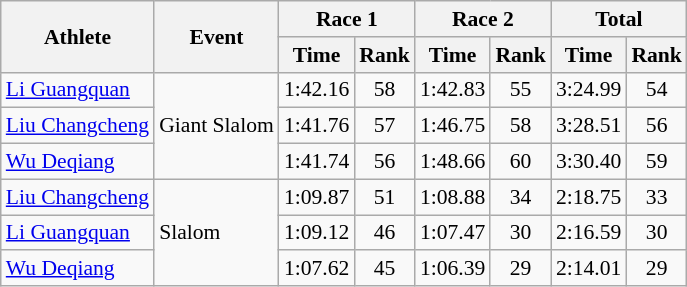<table class="wikitable" style="font-size:90%">
<tr>
<th rowspan="2">Athlete</th>
<th rowspan="2">Event</th>
<th colspan="2">Race 1</th>
<th colspan="2">Race 2</th>
<th colspan="2">Total</th>
</tr>
<tr>
<th>Time</th>
<th>Rank</th>
<th>Time</th>
<th>Rank</th>
<th>Time</th>
<th>Rank</th>
</tr>
<tr>
<td><a href='#'>Li Guangquan</a></td>
<td rowspan="3">Giant Slalom</td>
<td align="center">1:42.16</td>
<td align="center">58</td>
<td align="center">1:42.83</td>
<td align="center">55</td>
<td align="center">3:24.99</td>
<td align="center">54</td>
</tr>
<tr>
<td><a href='#'>Liu Changcheng</a></td>
<td align="center">1:41.76</td>
<td align="center">57</td>
<td align="center">1:46.75</td>
<td align="center">58</td>
<td align="center">3:28.51</td>
<td align="center">56</td>
</tr>
<tr>
<td><a href='#'>Wu Deqiang</a></td>
<td align="center">1:41.74</td>
<td align="center">56</td>
<td align="center">1:48.66</td>
<td align="center">60</td>
<td align="center">3:30.40</td>
<td align="center">59</td>
</tr>
<tr>
<td><a href='#'>Liu Changcheng</a></td>
<td rowspan="3">Slalom</td>
<td align="center">1:09.87</td>
<td align="center">51</td>
<td align="center">1:08.88</td>
<td align="center">34</td>
<td align="center">2:18.75</td>
<td align="center">33</td>
</tr>
<tr>
<td><a href='#'>Li Guangquan</a></td>
<td align="center">1:09.12</td>
<td align="center">46</td>
<td align="center">1:07.47</td>
<td align="center">30</td>
<td align="center">2:16.59</td>
<td align="center">30</td>
</tr>
<tr>
<td><a href='#'>Wu Deqiang</a></td>
<td align="center">1:07.62</td>
<td align="center">45</td>
<td align="center">1:06.39</td>
<td align="center">29</td>
<td align="center">2:14.01</td>
<td align="center">29</td>
</tr>
</table>
